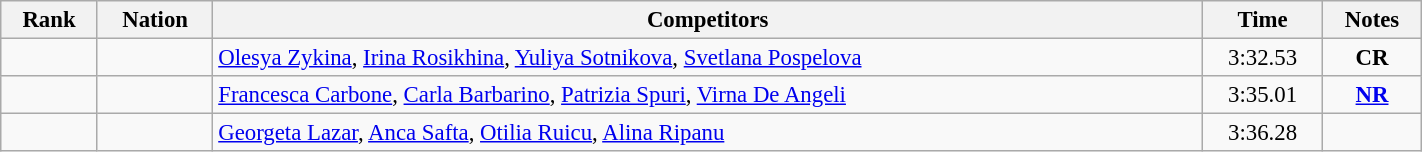<table class="wikitable sortable" width=75% style="text-align:center; font-size:95%">
<tr>
<th>Rank</th>
<th>Nation</th>
<th>Competitors</th>
<th>Time</th>
<th>Notes</th>
</tr>
<tr>
<td></td>
<td align=left></td>
<td align=left><a href='#'>Olesya Zykina</a>, <a href='#'>Irina Rosikhina</a>, <a href='#'>Yuliya Sotnikova</a>, <a href='#'>Svetlana Pospelova</a></td>
<td>3:32.53</td>
<td><strong>CR</strong></td>
</tr>
<tr>
<td></td>
<td align=left></td>
<td align=left><a href='#'>Francesca Carbone</a>, <a href='#'>Carla Barbarino</a>, <a href='#'>Patrizia Spuri</a>, <a href='#'>Virna De Angeli</a></td>
<td>3:35.01</td>
<td><strong><a href='#'>NR</a></strong></td>
</tr>
<tr>
<td></td>
<td align=left></td>
<td align=left><a href='#'>Georgeta Lazar</a>, <a href='#'>Anca Safta</a>, <a href='#'>Otilia Ruicu</a>, <a href='#'>Alina Ripanu</a></td>
<td>3:36.28</td>
<td></td>
</tr>
</table>
